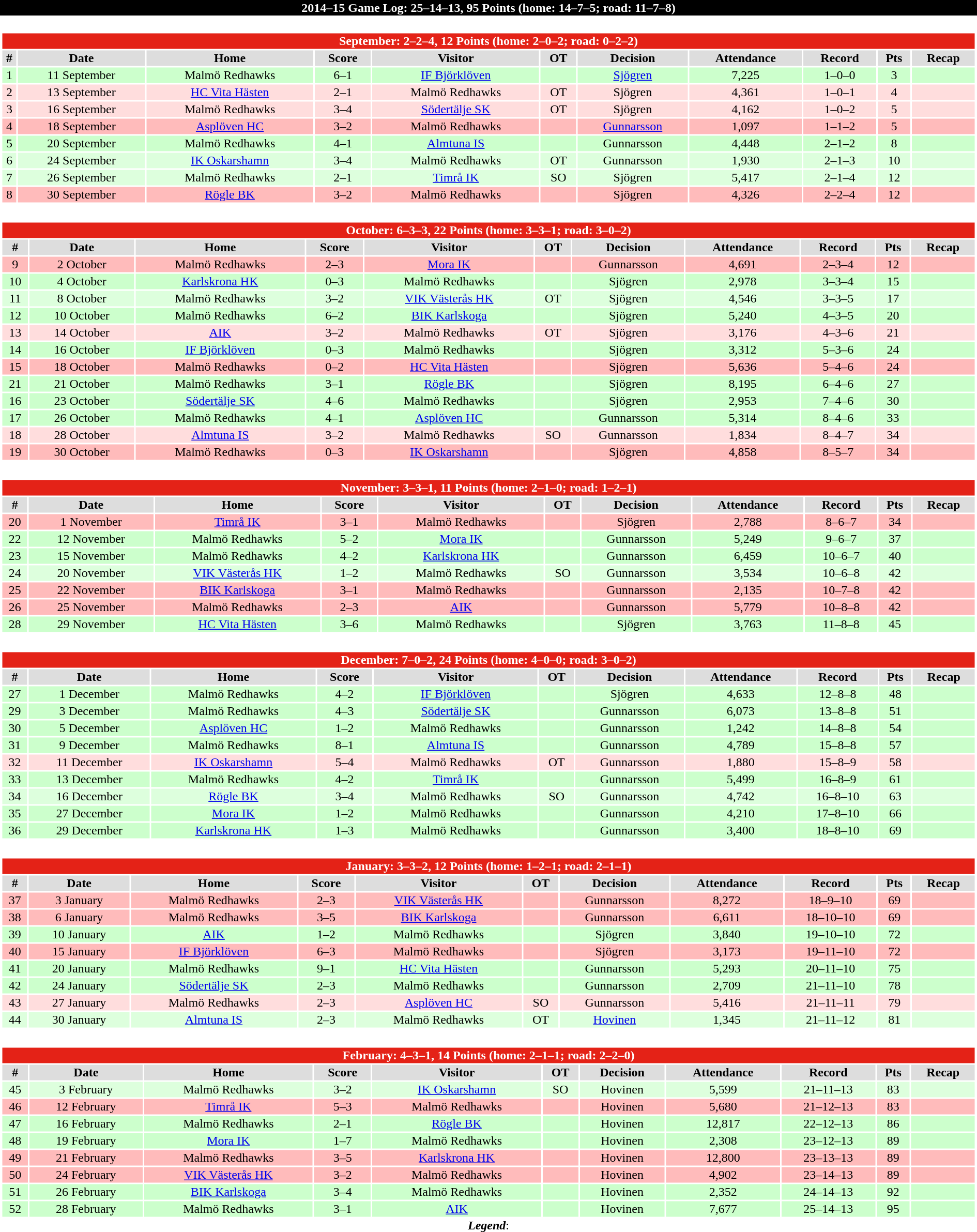<table class="toccolours" width=100% style="clear:both; margin:1.5em auto; text-align:center;">
<tr>
<th colspan=13 style="background:#000000; color: #FFFFFF;">2014–15 Game Log: 25–14–13, 95 Points (home: 14–7–5; road: 11–7–8)</th>
</tr>
<tr>
<td colspan=13><br><table class="toccolours collapsible collapsed" width=100%>
<tr>
<th colspan=13 style="background:#E42217; color: #FFFFFF;">September: 2–2–4, 12 Points (home: 2–0–2; road: 0–2–2)</th>
</tr>
<tr style="text-align:center; background:#ddd;">
<th>#</th>
<th>Date</th>
<th>Home</th>
<th>Score</th>
<th>Visitor</th>
<th>OT</th>
<th>Decision</th>
<th>Attendance</th>
<th>Record</th>
<th>Pts</th>
<th>Recap</th>
</tr>
<tr style="text-align:center; background:#CCFFCC">
<td>1</td>
<td>11 September</td>
<td>Malmö Redhawks</td>
<td>6–1</td>
<td><a href='#'>IF Björklöven</a></td>
<td></td>
<td><a href='#'>Sjögren</a></td>
<td>7,225</td>
<td>1–0–0</td>
<td>3</td>
<td></td>
</tr>
<tr style="text-align:center; background:#FFDDDD">
<td>2</td>
<td>13 September</td>
<td><a href='#'>HC Vita Hästen</a></td>
<td>2–1</td>
<td>Malmö Redhawks</td>
<td>OT</td>
<td>Sjögren</td>
<td>4,361</td>
<td>1–0–1</td>
<td>4</td>
<td></td>
</tr>
<tr style="text-align:center; background:#FFDDDD">
<td>3</td>
<td>16 September</td>
<td>Malmö Redhawks</td>
<td>3–4</td>
<td><a href='#'>Södertälje SK</a></td>
<td>OT</td>
<td>Sjögren</td>
<td>4,162</td>
<td>1–0–2</td>
<td>5</td>
<td></td>
</tr>
<tr style="text-align:center; background:#FFBBBB">
<td>4</td>
<td>18 September</td>
<td><a href='#'>Asplöven HC</a></td>
<td>3–2</td>
<td>Malmö Redhawks</td>
<td></td>
<td><a href='#'>Gunnarsson</a></td>
<td>1,097</td>
<td>1–1–2</td>
<td>5</td>
<td></td>
</tr>
<tr style="text-align:center; background:#CCFFCC">
<td>5</td>
<td>20 September</td>
<td>Malmö Redhawks</td>
<td>4–1</td>
<td><a href='#'>Almtuna IS</a></td>
<td></td>
<td>Gunnarsson</td>
<td>4,448</td>
<td>2–1–2</td>
<td>8</td>
<td></td>
</tr>
<tr style="text-align:center; background:#DDFFDD">
<td>6</td>
<td>24 September</td>
<td><a href='#'>IK Oskarshamn</a></td>
<td>3–4</td>
<td>Malmö Redhawks</td>
<td>OT</td>
<td>Gunnarsson</td>
<td>1,930</td>
<td>2–1–3</td>
<td>10</td>
<td></td>
</tr>
<tr style="text-align:center; background:#DDFFDD">
<td>7</td>
<td>26 September</td>
<td>Malmö Redhawks</td>
<td>2–1</td>
<td><a href='#'>Timrå IK</a></td>
<td>SO</td>
<td>Sjögren</td>
<td>5,417</td>
<td>2–1–4</td>
<td>12</td>
<td></td>
</tr>
<tr style="text-align:center; background:#FFBBBB">
<td>8</td>
<td>30 September</td>
<td><a href='#'>Rögle BK</a></td>
<td>3–2</td>
<td>Malmö Redhawks</td>
<td></td>
<td>Sjögren</td>
<td>4,326</td>
<td>2–2–4</td>
<td>12</td>
<td></td>
</tr>
</table>
</td>
</tr>
<tr>
<td colspan=13><br><table class="toccolours collapsible collapsed" width=100%>
<tr>
<th colspan=13 style="background:#E42217; color: #FFFFFF;">October: 6–3–3, 22 Points (home: 3–3–1; road: 3–0–2)</th>
</tr>
<tr style="text-align:center; background:#ddd;">
<th>#</th>
<th>Date</th>
<th>Home</th>
<th>Score</th>
<th>Visitor</th>
<th>OT</th>
<th>Decision</th>
<th>Attendance</th>
<th>Record</th>
<th>Pts</th>
<th>Recap</th>
</tr>
<tr style="text-align:center; background:#FFBBBB">
<td>9</td>
<td>2 October</td>
<td>Malmö Redhawks</td>
<td>2–3</td>
<td><a href='#'>Mora IK</a></td>
<td></td>
<td>Gunnarsson</td>
<td>4,691</td>
<td>2–3–4</td>
<td>12</td>
<td></td>
</tr>
<tr style="text-align:center; background:#CCFFCC">
<td>10</td>
<td>4 October</td>
<td><a href='#'>Karlskrona HK</a></td>
<td>0–3</td>
<td>Malmö Redhawks</td>
<td></td>
<td>Sjögren</td>
<td>2,978</td>
<td>3–3–4</td>
<td>15</td>
<td></td>
</tr>
<tr style="text-align:center; background:#DDFFDD">
<td>11</td>
<td>8 October</td>
<td>Malmö Redhawks</td>
<td>3–2</td>
<td><a href='#'>VIK Västerås HK</a></td>
<td>OT</td>
<td>Sjögren</td>
<td>4,546</td>
<td>3–3–5</td>
<td>17</td>
<td></td>
</tr>
<tr style="text-align:center; background:#CCFFCC">
<td>12</td>
<td>10 October</td>
<td>Malmö Redhawks</td>
<td>6–2</td>
<td><a href='#'>BIK Karlskoga</a></td>
<td></td>
<td>Sjögren</td>
<td>5,240</td>
<td>4–3–5</td>
<td>20</td>
<td></td>
</tr>
<tr style="text-align:center; background:#FFDDDD">
<td>13</td>
<td>14 October</td>
<td><a href='#'>AIK</a></td>
<td>3–2</td>
<td>Malmö Redhawks</td>
<td>OT</td>
<td>Sjögren</td>
<td>3,176</td>
<td>4–3–6</td>
<td>21</td>
<td></td>
</tr>
<tr style="text-align:center; background:#CCFFCC">
<td>14</td>
<td>16 October</td>
<td><a href='#'>IF Björklöven</a></td>
<td>0–3</td>
<td>Malmö Redhawks</td>
<td></td>
<td>Sjögren</td>
<td>3,312</td>
<td>5–3–6</td>
<td>24</td>
<td></td>
</tr>
<tr style="text-align:center; background:#FFBBBB">
<td>15</td>
<td>18 October</td>
<td>Malmö Redhawks</td>
<td>0–2</td>
<td><a href='#'>HC Vita Hästen</a></td>
<td></td>
<td>Sjögren</td>
<td>5,636</td>
<td>5–4–6</td>
<td>24</td>
<td></td>
</tr>
<tr style="text-align:center; background:#CCFFCC">
<td>21</td>
<td>21 October</td>
<td>Malmö Redhawks</td>
<td>3–1</td>
<td><a href='#'>Rögle BK</a></td>
<td></td>
<td>Sjögren</td>
<td>8,195</td>
<td>6–4–6</td>
<td>27</td>
<td></td>
</tr>
<tr style="text-align:center; background:#CCFFCC">
<td>16</td>
<td>23 October</td>
<td><a href='#'>Södertälje SK</a></td>
<td>4–6</td>
<td>Malmö Redhawks</td>
<td></td>
<td>Sjögren</td>
<td>2,953</td>
<td>7–4–6</td>
<td>30</td>
<td></td>
</tr>
<tr style="text-align:center; background:#CCFFCC">
<td>17</td>
<td>26 October</td>
<td>Malmö Redhawks</td>
<td>4–1</td>
<td><a href='#'>Asplöven HC</a></td>
<td></td>
<td>Gunnarsson</td>
<td>5,314</td>
<td>8–4–6</td>
<td>33</td>
<td></td>
</tr>
<tr style="text-align:center; background:#FFDDDD">
<td>18</td>
<td>28 October</td>
<td><a href='#'>Almtuna IS</a></td>
<td>3–2</td>
<td>Malmö Redhawks</td>
<td>SO</td>
<td>Gunnarsson</td>
<td>1,834</td>
<td>8–4–7</td>
<td>34</td>
<td></td>
</tr>
<tr style="text-align:center; background:#FFBBBB">
<td>19</td>
<td>30 October</td>
<td>Malmö Redhawks</td>
<td>0–3</td>
<td><a href='#'>IK Oskarshamn</a></td>
<td></td>
<td>Sjögren</td>
<td>4,858</td>
<td>8–5–7</td>
<td>34</td>
<td></td>
</tr>
</table>
</td>
</tr>
<tr>
<td colspan=13><br><table class="toccolours collapsible collapsed" width=100%>
<tr>
<th colspan=13 style="background:#E42217; color: #FFFFFF;">November: 3–3–1, 11 Points (home: 2–1–0; road: 1–2–1)</th>
</tr>
<tr style="text-align:center; background:#ddd;">
<th>#</th>
<th>Date</th>
<th>Home</th>
<th>Score</th>
<th>Visitor</th>
<th>OT</th>
<th>Decision</th>
<th>Attendance</th>
<th>Record</th>
<th>Pts</th>
<th>Recap</th>
</tr>
<tr style="text-align:center; background:#FFBBBB">
<td>20</td>
<td>1 November</td>
<td><a href='#'>Timrå IK</a></td>
<td>3–1</td>
<td>Malmö Redhawks</td>
<td></td>
<td>Sjögren</td>
<td>2,788</td>
<td>8–6–7</td>
<td>34</td>
<td></td>
</tr>
<tr style="text-align:center; background:#CCFFCC">
<td>22</td>
<td>12 November</td>
<td>Malmö Redhawks</td>
<td>5–2</td>
<td><a href='#'>Mora IK</a></td>
<td></td>
<td>Gunnarsson</td>
<td>5,249</td>
<td>9–6–7</td>
<td>37</td>
<td></td>
</tr>
<tr style="text-align:center; background:#CCFFCC">
<td>23</td>
<td>15 November</td>
<td>Malmö Redhawks</td>
<td>4–2</td>
<td><a href='#'>Karlskrona HK</a></td>
<td></td>
<td>Gunnarsson</td>
<td>6,459</td>
<td>10–6–7</td>
<td>40</td>
<td></td>
</tr>
<tr style="text-align:center; background:#DDFFDD">
<td>24</td>
<td>20 November</td>
<td><a href='#'>VIK Västerås HK</a></td>
<td>1–2</td>
<td>Malmö Redhawks</td>
<td>SO</td>
<td>Gunnarsson</td>
<td>3,534</td>
<td>10–6–8</td>
<td>42</td>
<td></td>
</tr>
<tr style="text-align:center; background:#FFBBBB">
<td>25</td>
<td>22 November</td>
<td><a href='#'>BIK Karlskoga</a></td>
<td>3–1</td>
<td>Malmö Redhawks</td>
<td></td>
<td>Gunnarsson</td>
<td>2,135</td>
<td>10–7–8</td>
<td>42</td>
<td></td>
</tr>
<tr style="text-align:center; background:#FFBBBB">
<td>26</td>
<td>25 November</td>
<td>Malmö Redhawks</td>
<td>2–3</td>
<td><a href='#'>AIK</a></td>
<td></td>
<td>Gunnarsson</td>
<td>5,779</td>
<td>10–8–8</td>
<td>42</td>
<td></td>
</tr>
<tr style="text-align:center; background:#CCFFCC">
<td>28</td>
<td>29 November</td>
<td><a href='#'>HC Vita Hästen</a></td>
<td>3–6</td>
<td>Malmö Redhawks</td>
<td></td>
<td>Sjögren</td>
<td>3,763</td>
<td>11–8–8</td>
<td>45</td>
<td></td>
</tr>
</table>
</td>
</tr>
<tr>
<td colspan=13><br><table class="toccolours collapsible collapsed" width=100%>
<tr>
<th colspan=13 style="background:#E42217; color: #FFFFFF;">December: 7–0–2, 24 Points (home: 4–0–0; road: 3–0–2)</th>
</tr>
<tr style="text-align:center; background:#ddd;">
<th>#</th>
<th>Date</th>
<th>Home</th>
<th>Score</th>
<th>Visitor</th>
<th>OT</th>
<th>Decision</th>
<th>Attendance</th>
<th>Record</th>
<th>Pts</th>
<th>Recap</th>
</tr>
<tr style="text-align:center; background:#CCFFCC">
<td>27</td>
<td>1 December</td>
<td>Malmö Redhawks</td>
<td>4–2</td>
<td><a href='#'>IF Björklöven</a></td>
<td></td>
<td>Sjögren</td>
<td>4,633</td>
<td>12–8–8</td>
<td>48</td>
<td></td>
</tr>
<tr style="text-align:center; background:#CCFFCC">
<td>29</td>
<td>3 December</td>
<td>Malmö Redhawks</td>
<td>4–3</td>
<td><a href='#'>Södertälje SK</a></td>
<td></td>
<td>Gunnarsson</td>
<td>6,073</td>
<td>13–8–8</td>
<td>51</td>
<td></td>
</tr>
<tr style="text-align:center; background:#CCFFCC">
<td>30</td>
<td>5 December</td>
<td><a href='#'>Asplöven HC</a></td>
<td>1–2</td>
<td>Malmö Redhawks</td>
<td></td>
<td>Gunnarsson</td>
<td>1,242</td>
<td>14–8–8</td>
<td>54</td>
<td></td>
</tr>
<tr style="text-align:center; background:#CCFFCC">
<td>31</td>
<td>9 December</td>
<td>Malmö Redhawks</td>
<td>8–1</td>
<td><a href='#'>Almtuna IS</a></td>
<td></td>
<td>Gunnarsson</td>
<td>4,789</td>
<td>15–8–8</td>
<td>57</td>
<td></td>
</tr>
<tr style="text-align:center; background:#FFDDDD">
<td>32</td>
<td>11 December</td>
<td><a href='#'>IK Oskarshamn</a></td>
<td>5–4</td>
<td>Malmö Redhawks</td>
<td>OT</td>
<td>Gunnarsson</td>
<td>1,880</td>
<td>15–8–9</td>
<td>58</td>
<td></td>
</tr>
<tr style="text-align:center; background:#CCFFCC">
<td>33</td>
<td>13 December</td>
<td>Malmö Redhawks</td>
<td>4–2</td>
<td><a href='#'>Timrå IK</a></td>
<td></td>
<td>Gunnarsson</td>
<td>5,499</td>
<td>16–8–9</td>
<td>61</td>
<td></td>
</tr>
<tr style="text-align:center; background:#DDFFDD">
<td>34</td>
<td>16 December</td>
<td><a href='#'>Rögle BK</a></td>
<td>3–4</td>
<td>Malmö Redhawks</td>
<td>SO</td>
<td>Gunnarsson</td>
<td>4,742</td>
<td>16–8–10</td>
<td>63</td>
<td></td>
</tr>
<tr style="text-align:center; background:#CCFFCC">
<td>35</td>
<td>27 December</td>
<td><a href='#'>Mora IK</a></td>
<td>1–2</td>
<td>Malmö Redhawks</td>
<td></td>
<td>Gunnarsson</td>
<td>4,210</td>
<td>17–8–10</td>
<td>66</td>
<td></td>
</tr>
<tr style="text-align:center; background:#CCFFCC">
<td>36</td>
<td>29 December</td>
<td><a href='#'>Karlskrona HK</a></td>
<td>1–3</td>
<td>Malmö Redhawks</td>
<td></td>
<td>Gunnarsson</td>
<td>3,400</td>
<td>18–8–10</td>
<td>69</td>
<td></td>
</tr>
</table>
</td>
</tr>
<tr>
<td colspan=13><br><table class="toccolours collapsible collapsed" width=100%>
<tr>
<th colspan=13 style="background:#E42217; color: #FFFFFF;">January: 3–3–2, 12 Points (home: 1–2–1; road: 2–1–1)</th>
</tr>
<tr style="text-align:center; background:#ddd;">
<th>#</th>
<th>Date</th>
<th>Home</th>
<th>Score</th>
<th>Visitor</th>
<th>OT</th>
<th>Decision</th>
<th>Attendance</th>
<th>Record</th>
<th>Pts</th>
<th>Recap</th>
</tr>
<tr style="text-align:center; background:#FFBBBB">
<td>37</td>
<td>3 January</td>
<td>Malmö Redhawks</td>
<td>2–3</td>
<td><a href='#'>VIK Västerås HK</a></td>
<td></td>
<td>Gunnarsson</td>
<td>8,272</td>
<td>18–9–10</td>
<td>69</td>
<td></td>
</tr>
<tr style="text-align:center; background:#FFBBBB">
<td>38</td>
<td>6 January</td>
<td>Malmö Redhawks</td>
<td>3–5</td>
<td><a href='#'>BIK Karlskoga</a></td>
<td></td>
<td>Gunnarsson</td>
<td>6,611</td>
<td>18–10–10</td>
<td>69</td>
<td></td>
</tr>
<tr style="text-align:center; background:#CCFFCC">
<td>39</td>
<td>10 January</td>
<td><a href='#'>AIK</a></td>
<td>1–2</td>
<td>Malmö Redhawks</td>
<td></td>
<td>Sjögren</td>
<td>3,840</td>
<td>19–10–10</td>
<td>72</td>
<td></td>
</tr>
<tr style="text-align:center; background:#FFBBBB">
<td>40</td>
<td>15 January</td>
<td><a href='#'>IF Björklöven</a></td>
<td>6–3</td>
<td>Malmö Redhawks</td>
<td></td>
<td>Sjögren</td>
<td>3,173</td>
<td>19–11–10</td>
<td>72</td>
<td></td>
</tr>
<tr style="text-align:center; background:#CCFFCC">
<td>41</td>
<td>20 January</td>
<td>Malmö Redhawks</td>
<td>9–1</td>
<td><a href='#'>HC Vita Hästen</a></td>
<td></td>
<td>Gunnarsson</td>
<td>5,293</td>
<td>20–11–10</td>
<td>75</td>
<td></td>
</tr>
<tr style="text-align:center; background:#CCFFCC">
<td>42</td>
<td>24 January</td>
<td><a href='#'>Södertälje SK</a></td>
<td>2–3</td>
<td>Malmö Redhawks</td>
<td></td>
<td>Gunnarsson</td>
<td>2,709</td>
<td>21–11–10</td>
<td>78</td>
<td></td>
</tr>
<tr style="text-align:center; background:#FFDDDD">
<td>43</td>
<td>27 January</td>
<td>Malmö Redhawks</td>
<td>2–3</td>
<td><a href='#'>Asplöven HC</a></td>
<td>SO</td>
<td>Gunnarsson</td>
<td>5,416</td>
<td>21–11–11</td>
<td>79</td>
<td></td>
</tr>
<tr style="text-align:center; background:#DDFFDD">
<td>44</td>
<td>30 January</td>
<td><a href='#'>Almtuna IS</a></td>
<td>2–3</td>
<td>Malmö Redhawks</td>
<td>OT</td>
<td><a href='#'>Hovinen</a></td>
<td>1,345</td>
<td>21–11–12</td>
<td>81</td>
<td></td>
</tr>
</table>
</td>
</tr>
<tr>
<td colspan=13><br><table class="toccolours collapsible collapsed" width=100%>
<tr>
<th colspan=13 style="background:#E42217; color: #FFFFFF;">February: 4–3–1, 14 Points (home: 2–1–1; road: 2–2–0)</th>
</tr>
<tr style="text-align:center; background:#ddd;">
<th>#</th>
<th>Date</th>
<th>Home</th>
<th>Score</th>
<th>Visitor</th>
<th>OT</th>
<th>Decision</th>
<th>Attendance</th>
<th>Record</th>
<th>Pts</th>
<th>Recap</th>
</tr>
<tr style="text-align:center; background:#DDFFDD">
<td>45</td>
<td>3 February</td>
<td>Malmö Redhawks</td>
<td>3–2</td>
<td><a href='#'>IK Oskarshamn</a></td>
<td>SO</td>
<td>Hovinen</td>
<td>5,599</td>
<td>21–11–13</td>
<td>83</td>
<td></td>
</tr>
<tr style="text-align:center; background:#FFBBBB">
<td>46</td>
<td>12 February</td>
<td><a href='#'>Timrå IK</a></td>
<td>5–3</td>
<td>Malmö Redhawks</td>
<td></td>
<td>Hovinen</td>
<td>5,680</td>
<td>21–12–13</td>
<td>83</td>
<td></td>
</tr>
<tr style="text-align:center; background:#CCFFCC">
<td>47</td>
<td>16 February</td>
<td>Malmö Redhawks</td>
<td>2–1</td>
<td><a href='#'>Rögle BK</a></td>
<td></td>
<td>Hovinen</td>
<td>12,817</td>
<td>22–12–13</td>
<td>86</td>
<td></td>
</tr>
<tr style="text-align:center; background:#CCFFCC">
<td>48</td>
<td>19 February</td>
<td><a href='#'>Mora IK</a></td>
<td>1–7</td>
<td>Malmö Redhawks</td>
<td></td>
<td>Hovinen</td>
<td>2,308</td>
<td>23–12–13</td>
<td>89</td>
<td></td>
</tr>
<tr style="text-align:center; background:#FFBBBB">
<td>49</td>
<td>21 February</td>
<td>Malmö Redhawks</td>
<td>3–5</td>
<td><a href='#'>Karlskrona HK</a></td>
<td></td>
<td>Hovinen</td>
<td>12,800</td>
<td>23–13–13</td>
<td>89</td>
<td></td>
</tr>
<tr style="text-align:center; background:#FFBBBB">
<td>50</td>
<td>24 February</td>
<td><a href='#'>VIK Västerås HK</a></td>
<td>3–2</td>
<td>Malmö Redhawks</td>
<td></td>
<td>Hovinen</td>
<td>4,902</td>
<td>23–14–13</td>
<td>89</td>
<td></td>
</tr>
<tr style="text-align:center; background:#CCFFCC">
<td>51</td>
<td>26 February</td>
<td><a href='#'>BIK Karlskoga</a></td>
<td>3–4</td>
<td>Malmö Redhawks</td>
<td></td>
<td>Hovinen</td>
<td>2,352</td>
<td>24–14–13</td>
<td>92</td>
<td></td>
</tr>
<tr style="text-align:center; background:#CCFFCC">
<td>52</td>
<td>28 February</td>
<td>Malmö Redhawks</td>
<td>3–1</td>
<td><a href='#'>AIK</a></td>
<td></td>
<td>Hovinen</td>
<td>7,677</td>
<td>25–14–13</td>
<td>95</td>
<td></td>
</tr>
</table>
<strong><em>Legend</em></strong>: 


</td>
</tr>
</table>
